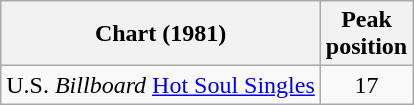<table class="wikitable sortable">
<tr>
<th>Chart (1981)</th>
<th>Peak<br>position</th>
</tr>
<tr>
<td>U.S. <em>Billboard</em> <a href='#'>Hot Soul Singles</a></td>
<td style="text-align:center;">17</td>
</tr>
</table>
